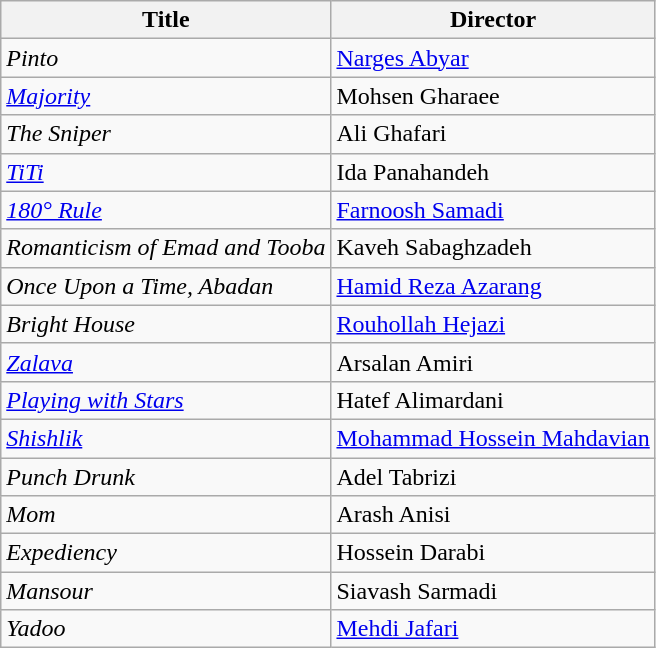<table class="wikitable sortable">
<tr>
<th>Title</th>
<th>Director</th>
</tr>
<tr>
<td><em>Pinto</em></td>
<td><a href='#'>Narges Abyar</a></td>
</tr>
<tr>
<td><em><a href='#'>Majority</a></em></td>
<td>Mohsen Gharaee</td>
</tr>
<tr>
<td><em>The Sniper</em></td>
<td>Ali Ghafari</td>
</tr>
<tr>
<td><em><a href='#'>TiTi</a></em></td>
<td>Ida Panahandeh</td>
</tr>
<tr>
<td><em><a href='#'>180° Rule</a></em></td>
<td><a href='#'>Farnoosh Samadi</a></td>
</tr>
<tr>
<td><em>Romanticism of Emad and Tooba</em></td>
<td>Kaveh Sabaghzadeh</td>
</tr>
<tr>
<td><em>Once Upon a Time, Abadan</em></td>
<td><a href='#'>Hamid Reza Azarang</a></td>
</tr>
<tr>
<td><em>Bright House</em></td>
<td><a href='#'>Rouhollah Hejazi</a></td>
</tr>
<tr>
<td><em><a href='#'>Zalava</a></em></td>
<td>Arsalan Amiri</td>
</tr>
<tr>
<td><em><a href='#'>Playing with Stars</a></em></td>
<td>Hatef Alimardani</td>
</tr>
<tr>
<td><em><a href='#'>Shishlik</a></em></td>
<td><a href='#'>Mohammad Hossein Mahdavian</a></td>
</tr>
<tr>
<td><em>Punch Drunk</em></td>
<td>Adel Tabrizi</td>
</tr>
<tr>
<td><em>Mom</em></td>
<td>Arash Anisi</td>
</tr>
<tr>
<td><em>Expediency</em></td>
<td>Hossein Darabi</td>
</tr>
<tr>
<td><em>Mansour</em></td>
<td>Siavash Sarmadi</td>
</tr>
<tr>
<td><em>Yadoo</em></td>
<td><a href='#'>Mehdi Jafari</a></td>
</tr>
</table>
